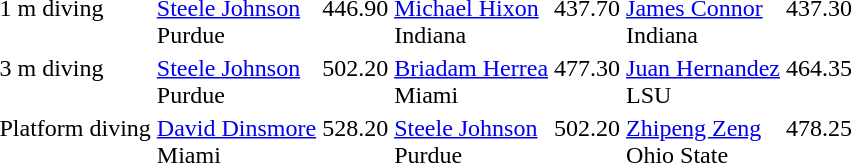<table>
<tr valign="top">
<td>1 m diving</td>
<td><a href='#'>Steele Johnson</a><br> Purdue</td>
<td>446.90</td>
<td><a href='#'>Michael Hixon</a> <br>Indiana</td>
<td>437.70</td>
<td><a href='#'>James Connor</a> <br>Indiana</td>
<td>437.30</td>
</tr>
<tr valign="top">
<td>3 m diving</td>
<td><a href='#'>Steele Johnson</a><br> Purdue</td>
<td>502.20</td>
<td><a href='#'>Briadam Herrea</a> <br> Miami</td>
<td>477.30</td>
<td><a href='#'>Juan Hernandez</a> <br> LSU</td>
<td>464.35</td>
</tr>
<tr valign="top">
<td>Platform diving</td>
<td><a href='#'>David Dinsmore</a><br> Miami</td>
<td>528.20</td>
<td><a href='#'>Steele Johnson</a><br> Purdue</td>
<td>502.20</td>
<td><a href='#'>Zhipeng Zeng</a> <br> Ohio State</td>
<td>478.25</td>
</tr>
</table>
